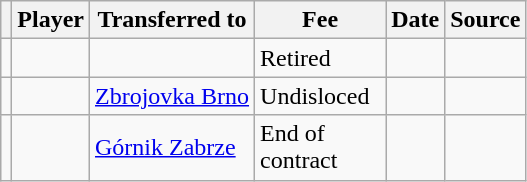<table class="wikitable plainrowheaders sortable">
<tr>
<th></th>
<th scope="col">Player</th>
<th>Transferred to</th>
<th style="width: 80px;">Fee</th>
<th scope="col">Date</th>
<th scope="col">Source</th>
</tr>
<tr>
<td align="center"></td>
<td></td>
<td></td>
<td>Retired</td>
<td></td>
<td></td>
</tr>
<tr>
<td align="center"></td>
<td></td>
<td> <a href='#'>Zbrojovka Brno</a></td>
<td>Undisloced</td>
<td></td>
<td></td>
</tr>
<tr>
<td align="center"></td>
<td> </td>
<td> <a href='#'>Górnik Zabrze</a></td>
<td>End of contract</td>
<td></td>
<td></td>
</tr>
</table>
